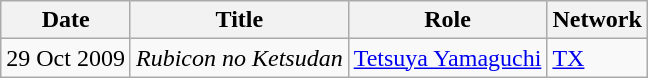<table class="wikitable">
<tr>
<th>Date</th>
<th>Title</th>
<th>Role</th>
<th>Network</th>
</tr>
<tr>
<td>29 Oct 2009</td>
<td><em>Rubicon no Ketsudan</em></td>
<td><a href='#'>Tetsuya Yamaguchi</a></td>
<td><a href='#'>TX</a></td>
</tr>
</table>
